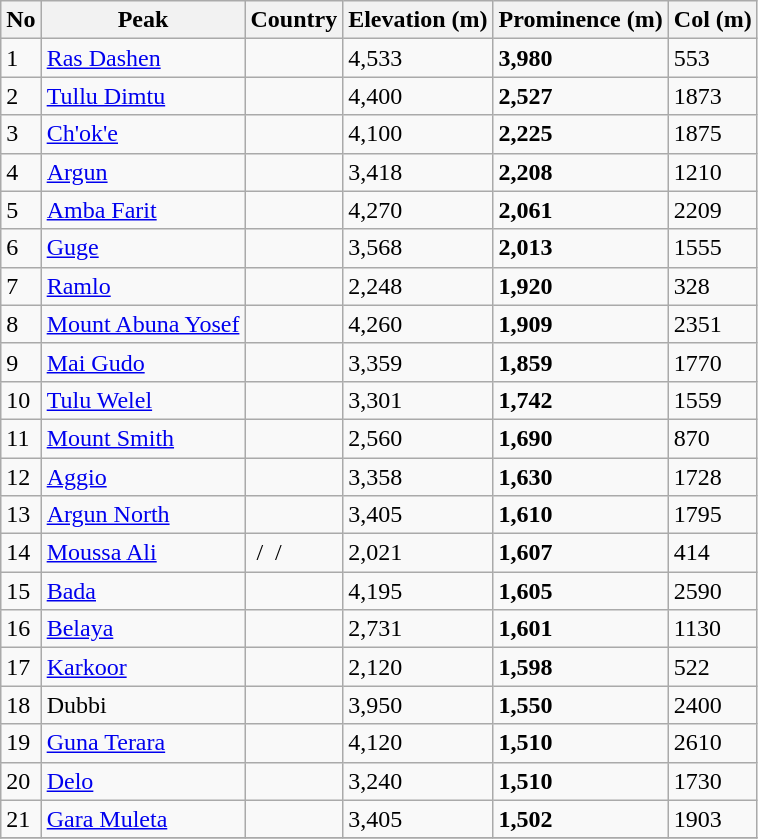<table class="wikitable sortable">
<tr>
<th>No</th>
<th>Peak</th>
<th>Country</th>
<th>Elevation (m)</th>
<th>Prominence (m)</th>
<th>Col (m)</th>
</tr>
<tr>
<td>1</td>
<td><a href='#'>Ras Dashen</a></td>
<td></td>
<td>4,533</td>
<td><strong>3,980</strong></td>
<td>553</td>
</tr>
<tr>
<td>2</td>
<td><a href='#'>Tullu Dimtu</a></td>
<td></td>
<td>4,400</td>
<td><strong>2,527</strong></td>
<td>1873</td>
</tr>
<tr>
<td>3</td>
<td><a href='#'>Ch'ok'e</a></td>
<td></td>
<td>4,100</td>
<td><strong>2,225</strong></td>
<td>1875</td>
</tr>
<tr>
<td>4</td>
<td><a href='#'>Argun</a></td>
<td></td>
<td>3,418</td>
<td><strong>2,208</strong></td>
<td>1210</td>
</tr>
<tr>
<td>5</td>
<td><a href='#'>Amba Farit</a></td>
<td></td>
<td>4,270</td>
<td><strong>2,061</strong></td>
<td>2209</td>
</tr>
<tr>
<td>6</td>
<td><a href='#'>Guge</a></td>
<td></td>
<td>3,568</td>
<td><strong>2,013</strong></td>
<td>1555</td>
</tr>
<tr>
<td>7</td>
<td><a href='#'>Ramlo</a></td>
<td></td>
<td>2,248</td>
<td><strong>1,920</strong></td>
<td>328</td>
</tr>
<tr>
<td>8</td>
<td><a href='#'>Mount Abuna Yosef</a></td>
<td></td>
<td>4,260</td>
<td><strong>1,909</strong></td>
<td>2351</td>
</tr>
<tr>
<td>9</td>
<td><a href='#'>Mai Gudo</a></td>
<td></td>
<td>3,359</td>
<td><strong>1,859</strong></td>
<td>1770</td>
</tr>
<tr>
<td>10</td>
<td><a href='#'>Tulu Welel</a></td>
<td></td>
<td>3,301</td>
<td><strong>1,742</strong></td>
<td>1559</td>
</tr>
<tr>
<td>11</td>
<td><a href='#'>Mount Smith</a></td>
<td></td>
<td>2,560</td>
<td><strong>1,690</strong></td>
<td>870</td>
</tr>
<tr>
<td>12</td>
<td><a href='#'>Aggio</a></td>
<td></td>
<td>3,358</td>
<td><strong>1,630</strong></td>
<td>1728</td>
</tr>
<tr>
<td>13</td>
<td><a href='#'>Argun North</a></td>
<td></td>
<td>3,405</td>
<td><strong>1,610</strong></td>
<td>1795</td>
</tr>
<tr>
<td>14</td>
<td><a href='#'>Moussa Ali</a></td>
<td> /  / </td>
<td>2,021</td>
<td><strong>1,607</strong></td>
<td>414</td>
</tr>
<tr>
<td>15</td>
<td><a href='#'>Bada</a></td>
<td></td>
<td>4,195</td>
<td><strong>1,605</strong></td>
<td>2590</td>
</tr>
<tr>
<td>16</td>
<td><a href='#'>Belaya</a></td>
<td></td>
<td>2,731</td>
<td><strong>1,601</strong></td>
<td>1130</td>
</tr>
<tr>
<td>17</td>
<td><a href='#'>Karkoor</a></td>
<td></td>
<td>2,120</td>
<td><strong>1,598</strong></td>
<td>522</td>
</tr>
<tr>
<td>18</td>
<td>Dubbi</td>
<td></td>
<td>3,950</td>
<td><strong>1,550</strong></td>
<td>2400</td>
</tr>
<tr>
<td>19</td>
<td><a href='#'>Guna Terara</a></td>
<td></td>
<td>4,120</td>
<td><strong>1,510</strong></td>
<td>2610</td>
</tr>
<tr>
<td>20</td>
<td><a href='#'>Delo</a></td>
<td></td>
<td>3,240</td>
<td><strong>1,510</strong></td>
<td>1730</td>
</tr>
<tr>
<td>21</td>
<td><a href='#'>Gara Muleta</a></td>
<td></td>
<td>3,405</td>
<td><strong>1,502</strong></td>
<td>1903</td>
</tr>
<tr>
</tr>
</table>
